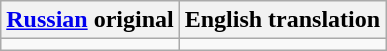<table class="wikitable">
<tr>
<th><a href='#'>Russian</a> original</th>
<th>English translation</th>
</tr>
<tr style="vertical-align:top; white-space:nowrap;">
<td></td>
<td></td>
</tr>
</table>
